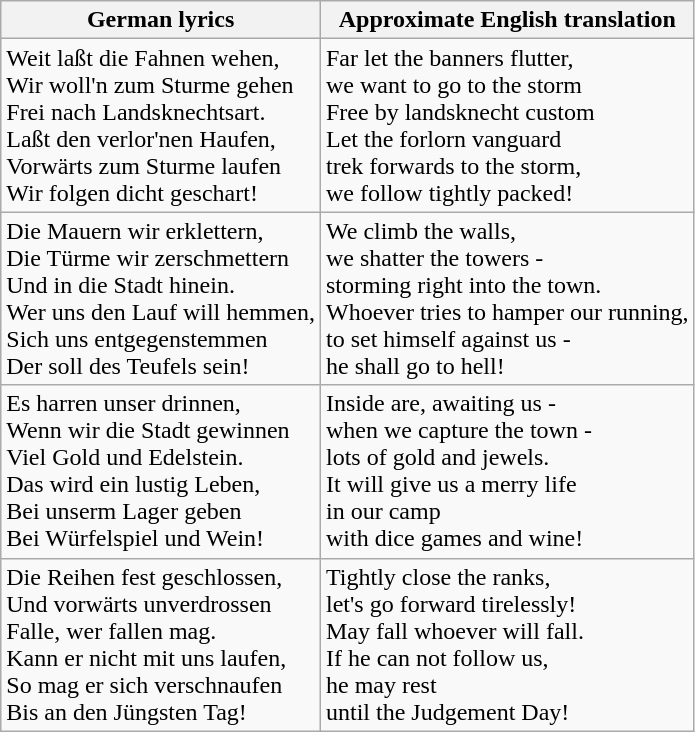<table class="wikitable">
<tr>
<th>German lyrics</th>
<th>Approximate English translation</th>
</tr>
<tr>
<td>Weit laßt die Fahnen wehen,<br>Wir woll'n zum Sturme gehen<br>Frei nach Landsknechtsart.<br>Laßt den verlor'nen Haufen,<br>Vorwärts zum Sturme laufen<br>Wir folgen dicht geschart!</td>
<td>Far let the banners flutter,<br>we want to go to the storm<br>Free by landsknecht custom<br>Let the forlorn vanguard<br>trek forwards to the storm,<br>we follow tightly packed!</td>
</tr>
<tr>
<td>Die Mauern wir erklettern,<br>Die Türme wir zerschmettern<br>Und in die Stadt hinein.<br>Wer uns den Lauf will hemmen,<br>Sich uns entgegenstemmen<br>Der soll des Teufels sein!</td>
<td>We climb the walls,<br>we shatter the towers -<br>storming right into the town.<br>Whoever tries to hamper our running,<br>to set himself against us -<br>he shall go to hell!</td>
</tr>
<tr>
<td>Es harren unser drinnen,<br>Wenn wir die Stadt gewinnen<br>Viel Gold und Edelstein.<br>Das wird ein lustig Leben,<br>Bei unserm Lager geben<br>Bei Würfelspiel und Wein!</td>
<td>Inside are, awaiting us -<br>when we capture the town -<br>lots of gold and jewels.<br>It will give us a merry life<br>in our camp<br>with dice games and wine!</td>
</tr>
<tr>
<td>Die Reihen fest geschlossen,<br>Und vorwärts unverdrossen<br>Falle, wer fallen mag.<br>Kann er nicht mit uns laufen,<br>So mag er sich verschnaufen<br>Bis an den Jüngsten Tag!</td>
<td>Tightly close the ranks,<br>let's go forward tirelessly!<br>May fall whoever will fall.<br>If he can not follow us,<br>he may rest<br>until the Judgement Day!</td>
</tr>
</table>
